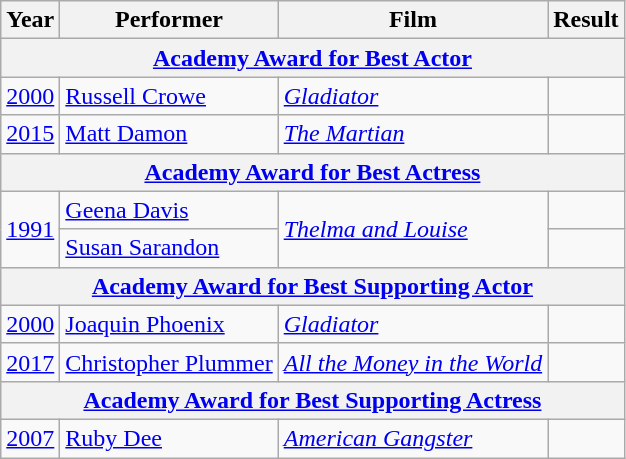<table class="wikitable">
<tr style="text-align:center;">
<th>Year</th>
<th>Performer</th>
<th>Film</th>
<th>Result</th>
</tr>
<tr>
<th colspan="4"><a href='#'>Academy Award for Best Actor</a></th>
</tr>
<tr>
<td><a href='#'>2000</a></td>
<td><a href='#'>Russell Crowe</a></td>
<td><em><a href='#'>Gladiator</a></em></td>
<td></td>
</tr>
<tr>
<td><a href='#'>2015</a></td>
<td><a href='#'>Matt Damon</a></td>
<td><em><a href='#'>The Martian</a></em></td>
<td></td>
</tr>
<tr>
<th colspan="4"><a href='#'>Academy Award for Best Actress</a></th>
</tr>
<tr>
<td rowspan=2><a href='#'>1991</a></td>
<td><a href='#'>Geena Davis</a></td>
<td rowspan=2><em><a href='#'>Thelma and Louise</a></em></td>
<td></td>
</tr>
<tr>
<td><a href='#'>Susan Sarandon</a></td>
<td></td>
</tr>
<tr>
<th colspan="4"><a href='#'>Academy Award for Best Supporting Actor</a></th>
</tr>
<tr>
<td><a href='#'>2000</a></td>
<td><a href='#'>Joaquin Phoenix</a></td>
<td><em><a href='#'>Gladiator</a></em></td>
<td></td>
</tr>
<tr>
<td><a href='#'>2017</a></td>
<td><a href='#'>Christopher Plummer</a></td>
<td><em><a href='#'>All the Money in the World</a></em></td>
<td></td>
</tr>
<tr>
<th colspan="4"><a href='#'>Academy Award for Best Supporting Actress</a></th>
</tr>
<tr>
<td><a href='#'>2007</a></td>
<td><a href='#'>Ruby Dee</a></td>
<td><em><a href='#'>American Gangster</a></em></td>
<td></td>
</tr>
</table>
